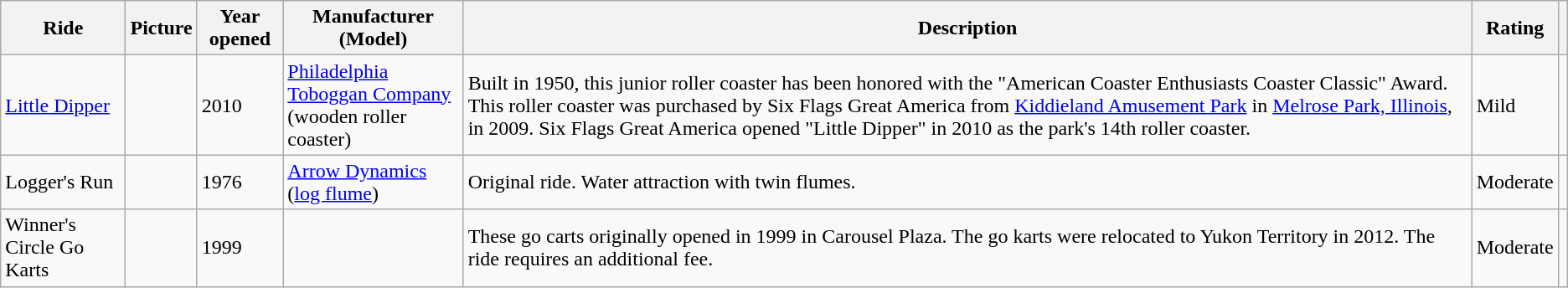<table class="wikitable sortable">
<tr>
<th>Ride</th>
<th>Picture</th>
<th>Year opened</th>
<th>Manufacturer<br>(Model)</th>
<th>Description</th>
<th>Rating</th>
<th></th>
</tr>
<tr>
<td><a href='#'>Little Dipper</a></td>
<td></td>
<td>2010</td>
<td><a href='#'>Philadelphia Toboggan Company</a><br>(wooden roller coaster)</td>
<td>Built in 1950, this junior roller coaster has been honored with the "American Coaster Enthusiasts Coaster Classic" Award. This roller coaster was purchased by Six Flags Great America from <a href='#'>Kiddieland Amusement Park</a> in <a href='#'>Melrose Park, Illinois</a>, in 2009. Six Flags Great America opened "Little Dipper" in 2010 as the park's 14th roller coaster.</td>
<td>Mild</td>
<td></td>
</tr>
<tr>
<td>Logger's Run</td>
<td></td>
<td>1976</td>
<td><a href='#'>Arrow Dynamics</a><br>(<a href='#'>log flume</a>)</td>
<td>Original ride. Water attraction with twin flumes.</td>
<td>Moderate</td>
<td></td>
</tr>
<tr>
<td>Winner's Circle Go Karts</td>
<td></td>
<td>1999</td>
<td></td>
<td>These go carts originally opened in 1999 in Carousel Plaza. The go karts were relocated to Yukon Territory in 2012. The ride requires an additional fee.</td>
<td>Moderate</td>
<td></td>
</tr>
</table>
